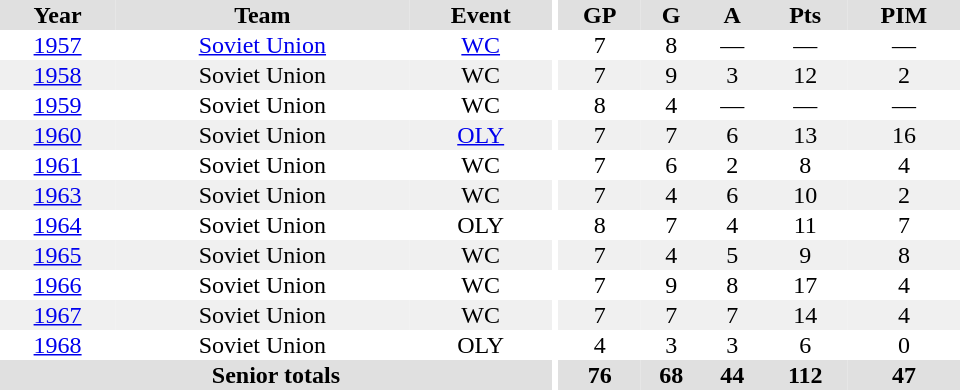<table border="0" cellpadding="1" cellspacing="0" ID="Table3" style="text-align:center; width:40em">
<tr bgcolor="#e0e0e0">
<th>Year</th>
<th>Team</th>
<th>Event</th>
<th rowspan="102" bgcolor="#ffffff"></th>
<th>GP</th>
<th>G</th>
<th>A</th>
<th>Pts</th>
<th>PIM</th>
</tr>
<tr>
<td><a href='#'>1957</a></td>
<td><a href='#'>Soviet Union</a></td>
<td><a href='#'>WC</a></td>
<td>7</td>
<td>8</td>
<td>—</td>
<td>—</td>
<td>—</td>
</tr>
<tr bgcolor="#f0f0f0">
<td><a href='#'>1958</a></td>
<td>Soviet Union</td>
<td>WC</td>
<td>7</td>
<td>9</td>
<td>3</td>
<td>12</td>
<td>2</td>
</tr>
<tr>
<td><a href='#'>1959</a></td>
<td>Soviet Union</td>
<td>WC</td>
<td>8</td>
<td>4</td>
<td>—</td>
<td>—</td>
<td>—</td>
</tr>
<tr bgcolor="#f0f0f0">
<td><a href='#'>1960</a></td>
<td>Soviet Union</td>
<td><a href='#'>OLY</a></td>
<td>7</td>
<td>7</td>
<td>6</td>
<td>13</td>
<td>16</td>
</tr>
<tr>
<td><a href='#'>1961</a></td>
<td>Soviet Union</td>
<td>WC</td>
<td>7</td>
<td>6</td>
<td>2</td>
<td>8</td>
<td>4</td>
</tr>
<tr bgcolor="#f0f0f0">
<td><a href='#'>1963</a></td>
<td>Soviet Union</td>
<td>WC</td>
<td>7</td>
<td>4</td>
<td>6</td>
<td>10</td>
<td>2</td>
</tr>
<tr>
<td><a href='#'>1964</a></td>
<td>Soviet Union</td>
<td>OLY</td>
<td>8</td>
<td>7</td>
<td>4</td>
<td>11</td>
<td>7</td>
</tr>
<tr bgcolor="#f0f0f0">
<td><a href='#'>1965</a></td>
<td>Soviet Union</td>
<td>WC</td>
<td>7</td>
<td>4</td>
<td>5</td>
<td>9</td>
<td>8</td>
</tr>
<tr>
<td><a href='#'>1966</a></td>
<td>Soviet Union</td>
<td>WC</td>
<td>7</td>
<td>9</td>
<td>8</td>
<td>17</td>
<td>4</td>
</tr>
<tr bgcolor="#f0f0f0">
<td><a href='#'>1967</a></td>
<td>Soviet Union</td>
<td>WC</td>
<td>7</td>
<td>7</td>
<td>7</td>
<td>14</td>
<td>4</td>
</tr>
<tr>
<td><a href='#'>1968</a></td>
<td>Soviet Union</td>
<td>OLY</td>
<td>4</td>
<td>3</td>
<td>3</td>
<td>6</td>
<td>0</td>
</tr>
<tr bgcolor="#e0e0e0">
<th colspan=3>Senior totals</th>
<th>76</th>
<th>68</th>
<th>44</th>
<th>112</th>
<th>47</th>
</tr>
</table>
